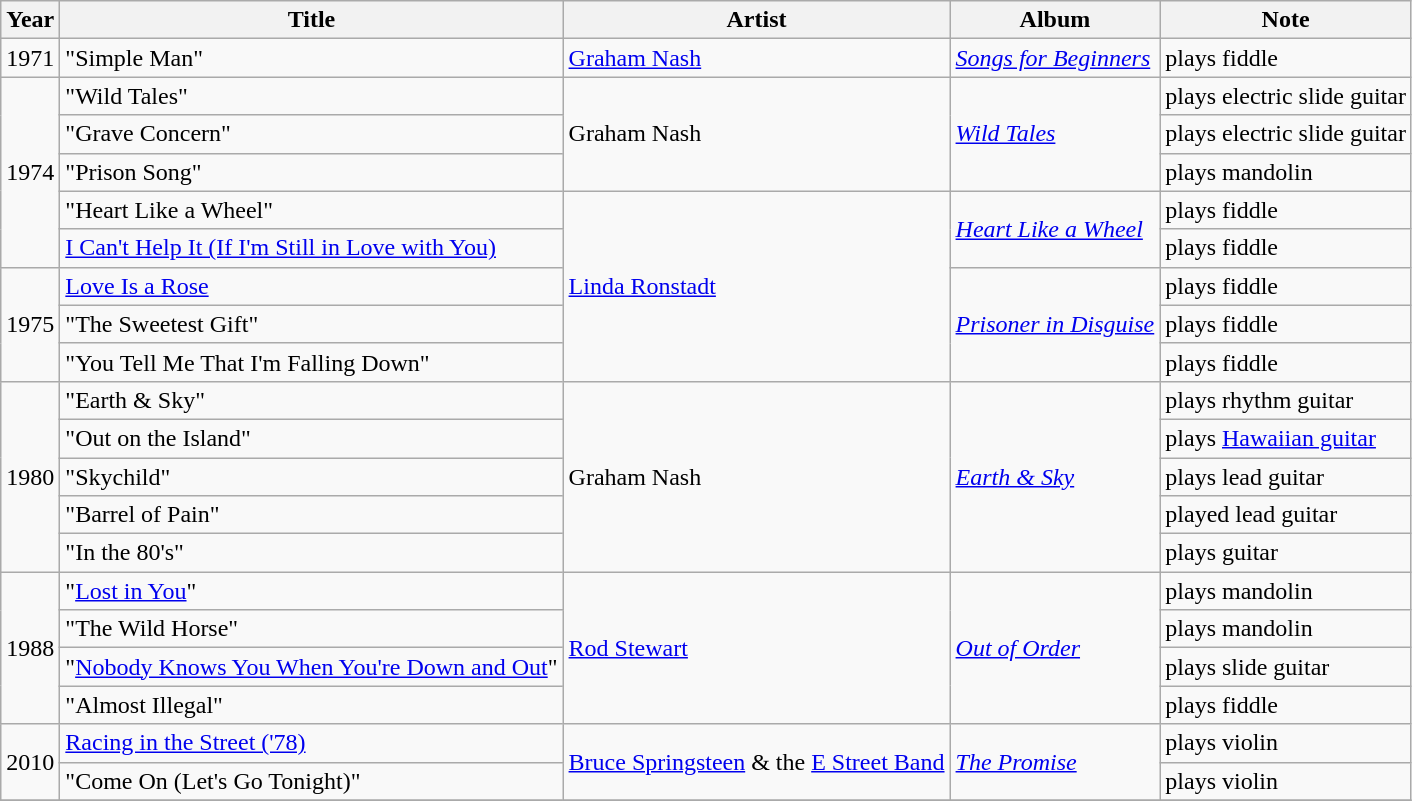<table class="wikitable">
<tr>
<th scope="col">Year</th>
<th scope="col">Title</th>
<th scope="col">Artist</th>
<th scope="col">Album</th>
<th ! scope="col">Note</th>
</tr>
<tr>
<td>1971</td>
<td>"Simple Man"</td>
<td><a href='#'>Graham Nash</a></td>
<td><em><a href='#'>Songs for Beginners</a></em></td>
<td>plays fiddle</td>
</tr>
<tr>
<td rowspan="5">1974</td>
<td>"Wild Tales"</td>
<td rowspan="3">Graham Nash</td>
<td rowspan="3"><em><a href='#'>Wild Tales</a></em></td>
<td>plays electric slide guitar</td>
</tr>
<tr>
<td>"Grave Concern"</td>
<td>plays electric slide guitar</td>
</tr>
<tr>
<td>"Prison Song"</td>
<td>plays mandolin</td>
</tr>
<tr>
<td>"Heart Like a Wheel"</td>
<td rowspan="5"><a href='#'>Linda Ronstadt</a></td>
<td rowspan="2"><em><a href='#'>Heart Like a Wheel</a></em></td>
<td>plays fiddle</td>
</tr>
<tr>
<td><a href='#'>I Can't Help It (If I'm Still in Love with You)</a></td>
<td>plays fiddle</td>
</tr>
<tr>
<td rowspan="3">1975</td>
<td><a href='#'>Love Is a Rose</a></td>
<td rowspan="3"><em><a href='#'>Prisoner in Disguise</a></em></td>
<td>plays fiddle</td>
</tr>
<tr>
<td>"The Sweetest Gift"</td>
<td>plays fiddle</td>
</tr>
<tr>
<td>"You Tell Me That I'm Falling Down"</td>
<td>plays fiddle</td>
</tr>
<tr>
<td rowspan="5">1980</td>
<td>"Earth & Sky"</td>
<td rowspan="5">Graham Nash</td>
<td rowspan="5"><em><a href='#'>Earth & Sky</a></em></td>
<td>plays rhythm guitar</td>
</tr>
<tr>
<td>"Out on the Island"</td>
<td>plays <a href='#'>Hawaiian guitar</a></td>
</tr>
<tr>
<td>"Skychild"</td>
<td>plays lead guitar</td>
</tr>
<tr>
<td>"Barrel of Pain"</td>
<td>played lead guitar</td>
</tr>
<tr>
<td>"In the 80's"</td>
<td>plays guitar</td>
</tr>
<tr>
<td rowspan="4">1988</td>
<td>"<a href='#'>Lost in You</a>"</td>
<td rowspan="4"><a href='#'>Rod Stewart</a></td>
<td rowspan="4"><em><a href='#'>Out of Order</a></em></td>
<td>plays mandolin</td>
</tr>
<tr>
<td>"The Wild Horse"</td>
<td>plays mandolin</td>
</tr>
<tr>
<td>"<a href='#'>Nobody Knows You When You're Down and Out</a>"</td>
<td>plays slide guitar</td>
</tr>
<tr>
<td>"Almost Illegal"</td>
<td>plays fiddle</td>
</tr>
<tr>
<td rowspan="2">2010</td>
<td><a href='#'>Racing in the Street ('78)</a></td>
<td rowspan="2"><a href='#'>Bruce Springsteen</a> & the <a href='#'>E Street Band</a></td>
<td rowspan="2"><em><a href='#'>The Promise</a></em></td>
<td>plays violin</td>
</tr>
<tr>
<td>"Come On (Let's Go Tonight)"</td>
<td>plays violin</td>
</tr>
<tr>
</tr>
</table>
